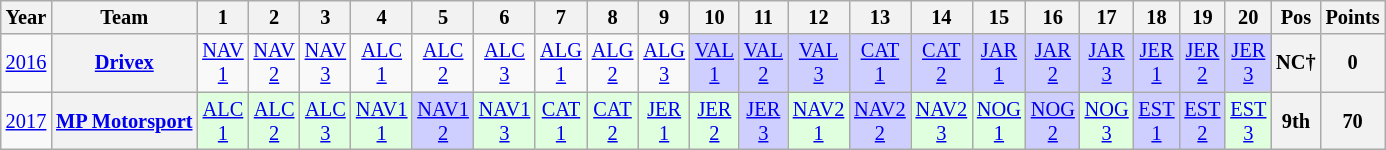<table class="wikitable" style="text-align:center; font-size:85%">
<tr>
<th>Year</th>
<th>Team</th>
<th>1</th>
<th>2</th>
<th>3</th>
<th>4</th>
<th>5</th>
<th>6</th>
<th>7</th>
<th>8</th>
<th>9</th>
<th>10</th>
<th>11</th>
<th>12</th>
<th>13</th>
<th>14</th>
<th>15</th>
<th>16</th>
<th>17</th>
<th>18</th>
<th>19</th>
<th>20</th>
<th>Pos</th>
<th>Points</th>
</tr>
<tr>
<td><a href='#'>2016</a></td>
<th nowrap><a href='#'>Drivex</a></th>
<td style="background:#;"><a href='#'>NAV<br>1</a></td>
<td style="background:#;"><a href='#'>NAV<br>2</a></td>
<td style="background:#;"><a href='#'>NAV<br>3</a></td>
<td style="background:#;"><a href='#'>ALC<br>1</a></td>
<td style="background:#;"><a href='#'>ALC<br>2</a></td>
<td style="background:#;"><a href='#'>ALC<br>3</a></td>
<td style="background:#;"><a href='#'>ALG<br>1</a></td>
<td style="background:#;"><a href='#'>ALG<br>2</a></td>
<td style="background:#;"><a href='#'>ALG<br>3</a></td>
<td style="background:#CFCFFF;"><a href='#'>VAL<br>1</a><br></td>
<td style="background:#CFCFFF;"><a href='#'>VAL<br>2</a><br></td>
<td style="background:#CFCFFF;"><a href='#'>VAL<br>3</a><br></td>
<td style="background:#CFCFFF;"><a href='#'>CAT<br>1</a><br></td>
<td style="background:#CFCFFF;"><a href='#'>CAT<br>2</a><br></td>
<td style="background:#CFCFFF;"><a href='#'>JAR<br>1</a><br></td>
<td style="background:#CFCFFF;"><a href='#'>JAR<br>2</a><br></td>
<td style="background:#CFCFFF;"><a href='#'>JAR<br>3</a><br></td>
<td style="background:#CFCFFF;"><a href='#'>JER<br>1</a><br></td>
<td style="background:#CFCFFF;"><a href='#'>JER<br>2</a><br></td>
<td style="background:#CFCFFF;"><a href='#'>JER<br>3</a><br></td>
<th>NC†</th>
<th>0</th>
</tr>
<tr>
<td><a href='#'>2017</a></td>
<th nowrap><a href='#'>MP Motorsport</a></th>
<td style="background:#DFFFDF;"><a href='#'>ALC<br>1</a><br></td>
<td style="background:#DFFFDF;"><a href='#'>ALC<br>2</a><br></td>
<td style="background:#DFFFDF;"><a href='#'>ALC<br>3</a><br></td>
<td style="background:#DFFFDF;"><a href='#'>NAV1<br>1</a><br></td>
<td style="background:#CFCFFF;"><a href='#'>NAV1<br>2</a><br></td>
<td style="background:#DFFFDF;"><a href='#'>NAV1<br>3</a><br></td>
<td style="background:#DFFFDF;"><a href='#'>CAT<br>1</a><br></td>
<td style="background:#DFFFDF;"><a href='#'>CAT<br>2</a><br></td>
<td style="background:#DFFFDF;"><a href='#'>JER<br>1</a><br></td>
<td style="background:#DFFFDF;"><a href='#'>JER<br>2</a><br></td>
<td style="background:#CFCFFF;"><a href='#'>JER<br>3</a><br></td>
<td style="background:#DFFFDF;"><a href='#'>NAV2<br>1</a><br></td>
<td style="background:#CFCFFF;"><a href='#'>NAV2<br>2</a><br></td>
<td style="background:#DFFFDF;"><a href='#'>NAV2<br>3</a><br></td>
<td style="background:#DFFFDF;"><a href='#'>NOG<br>1</a><br></td>
<td style="background:#CFCFFF;"><a href='#'>NOG<br>2</a><br></td>
<td style="background:#DFFFDF;"><a href='#'>NOG<br>3</a><br></td>
<td style="background:#CFCFFF;"><a href='#'>EST<br>1</a><br></td>
<td style="background:#CFCFFF;"><a href='#'>EST<br>2</a><br></td>
<td style="background:#DFFFDF;"><a href='#'>EST<br>3</a><br></td>
<th>9th</th>
<th>70</th>
</tr>
</table>
